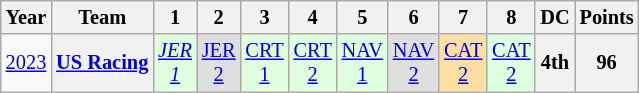<table class="wikitable" style="text-align:center; font-size:85%">
<tr>
<th>Year</th>
<th>Team</th>
<th>1</th>
<th>2</th>
<th>3</th>
<th>4</th>
<th>5</th>
<th>6</th>
<th>7</th>
<th>8</th>
<th>DC</th>
<th>Points</th>
</tr>
<tr>
<td><a href='#'>2023</a></td>
<th nowrap><a href='#'>US Racing</a></th>
<td style="background:#DFFFDF;"><em><a href='#'>JER<br>1</a></em><br></td>
<td style="background:#DFDFDF;"><a href='#'>JER<br>2</a><br></td>
<td style="background:#DFFFDF;"><a href='#'>CRT<br>1</a><br></td>
<td style="background:#DFFFDF;"><a href='#'>CRT<br>2</a><br></td>
<td style="background:#DFFFDF;"><a href='#'>NAV<br>1</a><br></td>
<td style="background:#DFDFDF;"><a href='#'>NAV<br>2</a><br></td>
<td style="background:#FFDF9F;"><a href='#'>CAT<br>2</a><br></td>
<td style="background:#DFFFDF;"><a href='#'>CAT<br>2</a><br></td>
<th style="background:#;">4th</th>
<th style="background:#;">96</th>
</tr>
</table>
